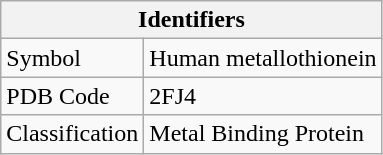<table class="wikitable">
<tr>
<th colspan="2">Identifiers</th>
</tr>
<tr>
<td>Symbol</td>
<td>Human metallothionein</td>
</tr>
<tr>
<td>PDB Code</td>
<td>2FJ4</td>
</tr>
<tr>
<td>Classification</td>
<td>Metal Binding Protein</td>
</tr>
</table>
